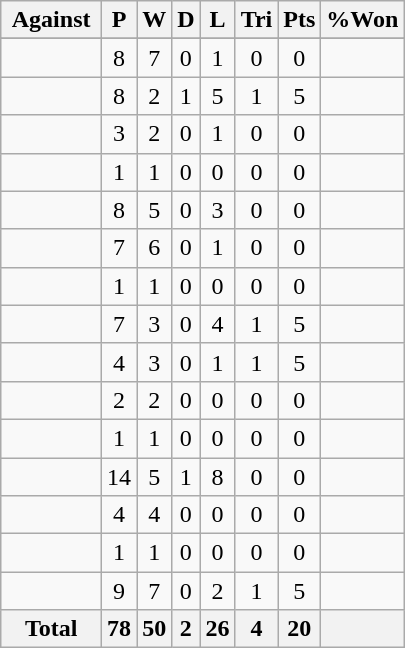<table class="wikitable sortable"  style="text-align:center; font-size:100%;">
<tr>
<th style="width:25%;">Against</th>
<th abbr="Played" style="width:15px;">P</th>
<th abbr="Won" style="width:10px;">W</th>
<th abbr="Drawn" style="width:10px;">D</th>
<th abbr="Lost" style="width:10px;">L</th>
<th abbr="Tries" style="width:15px;">Tri</th>
<th abbr="Points" style="width:18px;">Pts</th>
<th abbr="Won" style="width:18px;">%Won</th>
</tr>
<tr bgcolor="#d0ffd0" align="center">
</tr>
<tr>
<td align="left"></td>
<td>8</td>
<td>7</td>
<td>0</td>
<td>1</td>
<td>0</td>
<td>0</td>
<td></td>
</tr>
<tr>
<td align="left"></td>
<td>8</td>
<td>2</td>
<td>1</td>
<td>5</td>
<td>1</td>
<td>5</td>
<td></td>
</tr>
<tr>
<td align="left"></td>
<td>3</td>
<td>2</td>
<td>0</td>
<td>1</td>
<td>0</td>
<td>0</td>
<td></td>
</tr>
<tr>
<td align="left"></td>
<td>1</td>
<td>1</td>
<td>0</td>
<td>0</td>
<td>0</td>
<td>0</td>
<td></td>
</tr>
<tr>
<td align="left"></td>
<td>8</td>
<td>5</td>
<td>0</td>
<td>3</td>
<td>0</td>
<td>0</td>
<td></td>
</tr>
<tr>
<td align="left"></td>
<td>7</td>
<td>6</td>
<td>0</td>
<td>1</td>
<td>0</td>
<td>0</td>
<td></td>
</tr>
<tr>
<td align="left"></td>
<td>1</td>
<td>1</td>
<td>0</td>
<td>0</td>
<td>0</td>
<td>0</td>
<td></td>
</tr>
<tr>
<td align="left"></td>
<td>7</td>
<td>3</td>
<td>0</td>
<td>4</td>
<td>1</td>
<td>5</td>
<td></td>
</tr>
<tr>
<td align="left"></td>
<td>4</td>
<td>3</td>
<td>0</td>
<td>1</td>
<td>1</td>
<td>5</td>
<td></td>
</tr>
<tr>
<td align="left"></td>
<td>2</td>
<td>2</td>
<td>0</td>
<td>0</td>
<td>0</td>
<td>0</td>
<td></td>
</tr>
<tr>
<td align="left"></td>
<td>1</td>
<td>1</td>
<td>0</td>
<td>0</td>
<td>0</td>
<td>0</td>
<td></td>
</tr>
<tr>
<td align="left"></td>
<td>14</td>
<td>5</td>
<td>1</td>
<td>8</td>
<td>0</td>
<td>0</td>
<td></td>
</tr>
<tr>
<td align="left"></td>
<td>4</td>
<td>4</td>
<td>0</td>
<td>0</td>
<td>0</td>
<td>0</td>
<td></td>
</tr>
<tr>
<td align="left"></td>
<td>1</td>
<td>1</td>
<td>0</td>
<td>0</td>
<td>0</td>
<td>0</td>
<td></td>
</tr>
<tr>
<td align="left"></td>
<td>9</td>
<td>7</td>
<td>0</td>
<td>2</td>
<td>1</td>
<td>5</td>
<td></td>
</tr>
<tr>
<th>Total</th>
<th>78</th>
<th>50</th>
<th>2</th>
<th>26</th>
<th>4</th>
<th>20</th>
<th></th>
</tr>
</table>
